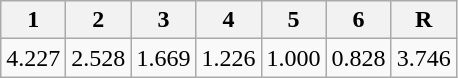<table class=wikitable>
<tr>
<th>1</th>
<th>2</th>
<th>3</th>
<th>4</th>
<th>5</th>
<th>6</th>
<th>R</th>
</tr>
<tr>
<td>4.227</td>
<td>2.528</td>
<td>1.669</td>
<td>1.226</td>
<td>1.000</td>
<td>0.828</td>
<td>3.746</td>
</tr>
</table>
